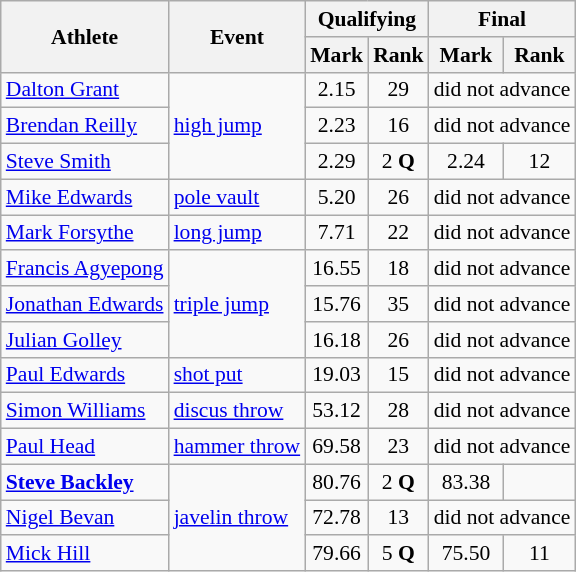<table class=wikitable style="font-size:90%">
<tr>
<th rowspan="2">Athlete</th>
<th rowspan="2">Event</th>
<th colspan="2">Qualifying</th>
<th colspan="2">Final</th>
</tr>
<tr>
<th>Mark</th>
<th>Rank</th>
<th>Mark</th>
<th>Rank</th>
</tr>
<tr style="text-align:center">
<td style="text-align:left"><a href='#'>Dalton Grant</a></td>
<td style="text-align:left" rowspan=3><a href='#'>high jump</a></td>
<td>2.15</td>
<td>29</td>
<td colspan=2>did not advance</td>
</tr>
<tr style="text-align:center">
<td style="text-align:left"><a href='#'>Brendan Reilly</a></td>
<td>2.23</td>
<td>16</td>
<td colspan=2>did not advance</td>
</tr>
<tr style="text-align:center">
<td style="text-align:left"><a href='#'>Steve Smith</a></td>
<td>2.29</td>
<td>2 <strong>Q</strong></td>
<td>2.24</td>
<td>12</td>
</tr>
<tr style="text-align:center">
<td style="text-align:left"><a href='#'>Mike Edwards</a></td>
<td style="text-align:left"><a href='#'>pole vault</a></td>
<td>5.20</td>
<td>26</td>
<td colspan=2>did not advance</td>
</tr>
<tr style="text-align:center">
<td style="text-align:left"><a href='#'>Mark Forsythe</a></td>
<td style="text-align:left"><a href='#'>long jump</a></td>
<td>7.71</td>
<td>22</td>
<td colspan=2>did not advance</td>
</tr>
<tr style="text-align:center">
<td style="text-align:left"><a href='#'>Francis Agyepong</a></td>
<td style="text-align:left" rowspan=3><a href='#'>triple jump</a></td>
<td>16.55</td>
<td>18</td>
<td colspan=2>did not advance</td>
</tr>
<tr style="text-align:center">
<td style="text-align:left"><a href='#'>Jonathan Edwards</a></td>
<td>15.76</td>
<td>35</td>
<td colspan=2>did not advance</td>
</tr>
<tr style="text-align:center">
<td style="text-align:left"><a href='#'>Julian Golley</a></td>
<td>16.18</td>
<td>26</td>
<td colspan=2>did not advance</td>
</tr>
<tr style="text-align:center">
<td style="text-align:left"><a href='#'>Paul Edwards</a></td>
<td style="text-align:left"><a href='#'>shot put</a></td>
<td>19.03</td>
<td>15</td>
<td colspan=2>did not advance</td>
</tr>
<tr style="text-align:center">
<td style="text-align:left"><a href='#'>Simon Williams</a></td>
<td style="text-align:left"><a href='#'>discus throw</a></td>
<td>53.12</td>
<td>28</td>
<td colspan=2>did not advance</td>
</tr>
<tr style="text-align:center">
<td style="text-align:left"><a href='#'>Paul Head</a></td>
<td style="text-align:left"><a href='#'>hammer throw</a></td>
<td>69.58</td>
<td>23</td>
<td colspan=2>did not advance</td>
</tr>
<tr style="text-align:center">
<td style="text-align:left"><strong><a href='#'>Steve Backley</a></strong></td>
<td style="text-align:left" rowspan=3><a href='#'>javelin throw</a></td>
<td>80.76</td>
<td>2 <strong>Q</strong></td>
<td>83.38</td>
<td></td>
</tr>
<tr style="text-align:center">
<td style="text-align:left"><a href='#'>Nigel Bevan</a></td>
<td>72.78</td>
<td>13</td>
<td colspan=2>did not advance</td>
</tr>
<tr style="text-align:center">
<td style="text-align:left"><a href='#'>Mick Hill</a></td>
<td>79.66</td>
<td>5 <strong>Q</strong></td>
<td>75.50</td>
<td>11</td>
</tr>
</table>
